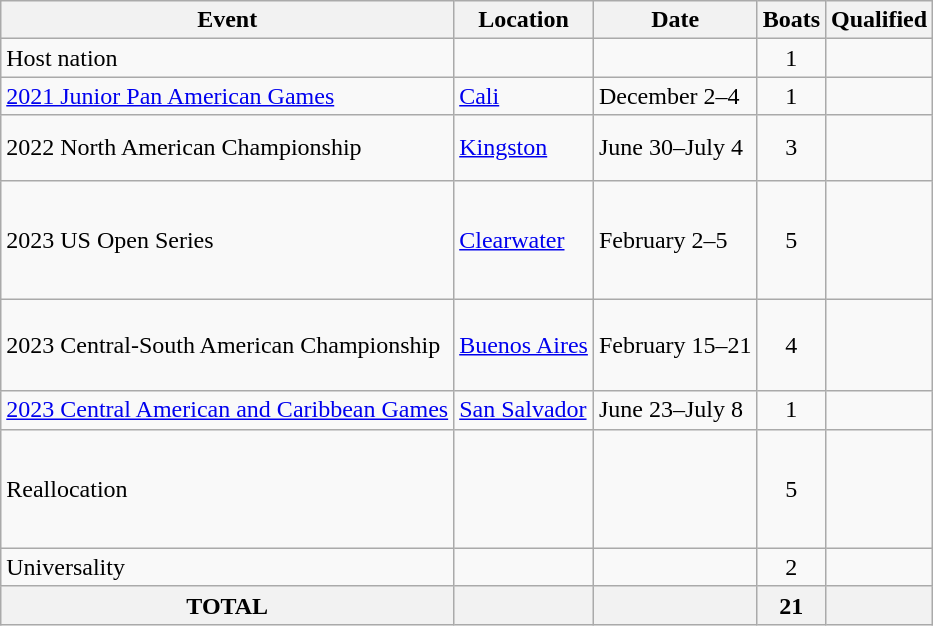<table class="wikitable">
<tr>
<th>Event</th>
<th>Location</th>
<th>Date</th>
<th>Boats</th>
<th>Qualified</th>
</tr>
<tr>
<td>Host nation</td>
<td></td>
<td></td>
<td align="center">1</td>
<td></td>
</tr>
<tr>
<td><a href='#'>2021 Junior Pan American Games</a></td>
<td> <a href='#'>Cali</a></td>
<td>December 2–4</td>
<td align="center">1</td>
<td></td>
</tr>
<tr>
<td>2022 North American Championship</td>
<td> <a href='#'>Kingston</a></td>
<td>June 30–July 4</td>
<td align="center">3</td>
<td><br><br></td>
</tr>
<tr>
<td>2023 US Open Series</td>
<td> <a href='#'>Clearwater</a></td>
<td>February 2–5</td>
<td align="center">5</td>
<td><br><br><br><br></td>
</tr>
<tr>
<td>2023 Central-South American Championship</td>
<td> <a href='#'>Buenos Aires</a></td>
<td>February 15–21</td>
<td align="center">4</td>
<td><br><br><br></td>
</tr>
<tr>
<td><a href='#'>2023 Central American and Caribbean Games</a></td>
<td> <a href='#'>San Salvador</a></td>
<td>June 23–July 8</td>
<td align="center">1</td>
<td></td>
</tr>
<tr>
<td>Reallocation</td>
<td></td>
<td></td>
<td align="center">5</td>
<td><br><br><br><br></td>
</tr>
<tr>
<td>Universality</td>
<td></td>
<td></td>
<td align="center">2</td>
<td><br><s></s></td>
</tr>
<tr>
<th>TOTAL</th>
<th></th>
<th></th>
<th>21</th>
<th></th>
</tr>
</table>
